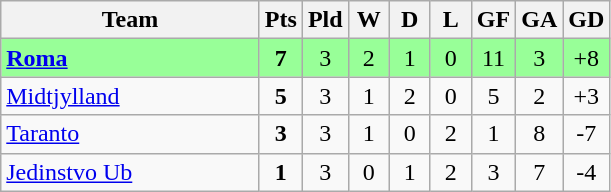<table class=wikitable style="text-align:center">
<tr>
<th width=165>Team</th>
<th width=20>Pts</th>
<th width=20>Pld</th>
<th width=20>W</th>
<th width=20>D</th>
<th width=20>L</th>
<th width=20>GF</th>
<th width=20>GA</th>
<th width=20>GD</th>
</tr>
<tr |- align=center style="background:#98FF98;">
<td style="text-align:left"> <strong><a href='#'>Roma</a></strong></td>
<td><strong>7</strong></td>
<td>3</td>
<td>2</td>
<td>1</td>
<td>0</td>
<td>11</td>
<td>3</td>
<td>+8</td>
</tr>
<tr>
<td style="text-align:left"> <a href='#'>Midtjylland</a></td>
<td><strong>5</strong></td>
<td>3</td>
<td>1</td>
<td>2</td>
<td>0</td>
<td>5</td>
<td>2</td>
<td>+3</td>
</tr>
<tr>
<td style="text-align:left"> <a href='#'>Taranto</a></td>
<td><strong>3</strong></td>
<td>3</td>
<td>1</td>
<td>0</td>
<td>2</td>
<td>1</td>
<td>8</td>
<td>-7</td>
</tr>
<tr>
<td style="text-align:left"> <a href='#'>Jedinstvo Ub</a></td>
<td><strong>1</strong></td>
<td>3</td>
<td>0</td>
<td>1</td>
<td>2</td>
<td>3</td>
<td>7</td>
<td>-4</td>
</tr>
</table>
